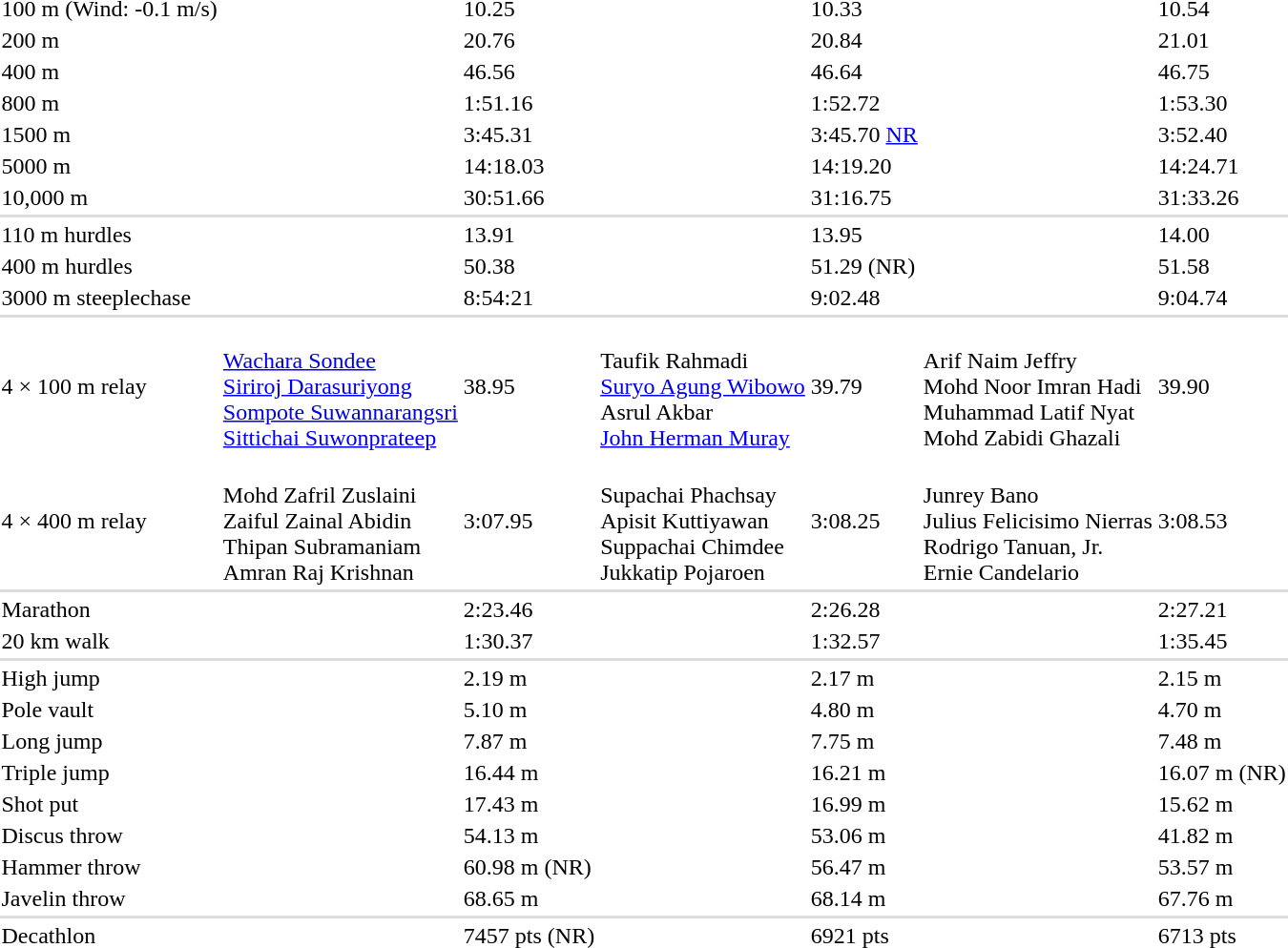<table>
<tr>
<td>100 m (Wind: -0.1 m/s)</td>
<td></td>
<td>10.25</td>
<td></td>
<td>10.33</td>
<td></td>
<td>10.54</td>
</tr>
<tr>
<td>200 m</td>
<td></td>
<td>20.76</td>
<td></td>
<td>20.84</td>
<td></td>
<td>21.01</td>
</tr>
<tr>
<td>400 m</td>
<td></td>
<td>46.56</td>
<td></td>
<td>46.64</td>
<td></td>
<td>46.75</td>
</tr>
<tr>
<td>800 m</td>
<td></td>
<td>1:51.16</td>
<td></td>
<td>1:52.72</td>
<td></td>
<td>1:53.30</td>
</tr>
<tr>
<td>1500 m</td>
<td></td>
<td>3:45.31</td>
<td></td>
<td>3:45.70 <a href='#'>NR</a></td>
<td></td>
<td>3:52.40</td>
</tr>
<tr>
<td>5000 m</td>
<td></td>
<td>14:18.03</td>
<td></td>
<td>14:19.20</td>
<td></td>
<td>14:24.71</td>
</tr>
<tr>
<td>10,000 m</td>
<td></td>
<td>30:51.66</td>
<td></td>
<td>31:16.75</td>
<td></td>
<td>31:33.26</td>
</tr>
<tr bgcolor=#DDDDDD>
<td colspan=7></td>
</tr>
<tr>
<td>110 m hurdles</td>
<td></td>
<td>13.91</td>
<td></td>
<td>13.95</td>
<td></td>
<td>14.00</td>
</tr>
<tr>
<td>400 m hurdles</td>
<td></td>
<td>50.38</td>
<td></td>
<td>51.29 (NR)</td>
<td></td>
<td>51.58</td>
</tr>
<tr>
<td>3000 m steeplechase</td>
<td></td>
<td>8:54:21</td>
<td></td>
<td>9:02.48</td>
<td></td>
<td>9:04.74</td>
</tr>
<tr bgcolor=#DDDDDD>
<td colspan=7></td>
</tr>
<tr>
<td>4 × 100 m relay</td>
<td><br><a href='#'>Wachara Sondee</a><br><a href='#'>Siriroj Darasuriyong</a><br><a href='#'>Sompote Suwannarangsri</a><br><a href='#'>Sittichai Suwonprateep</a></td>
<td>38.95</td>
<td><br>Taufik Rahmadi<br><a href='#'>Suryo Agung Wibowo</a><br>Asrul Akbar<br><a href='#'>John Herman Muray</a></td>
<td>39.79</td>
<td><br>Arif Naim Jeffry<br>Mohd Noor Imran Hadi<br>Muhammad Latif Nyat<br>Mohd Zabidi Ghazali</td>
<td>39.90</td>
</tr>
<tr>
<td>4 × 400 m relay</td>
<td><br>Mohd Zafril Zuslaini<br>Zaiful Zainal Abidin<br>Thipan Subramaniam<br>Amran Raj Krishnan</td>
<td>3:07.95</td>
<td><br>Supachai Phachsay<br>Apisit Kuttiyawan<br>Suppachai Chimdee<br>Jukkatip Pojaroen</td>
<td>3:08.25</td>
<td><br>Junrey Bano<br>Julius Felicisimo Nierras<br>Rodrigo Tanuan, Jr.<br>Ernie Candelario</td>
<td>3:08.53</td>
</tr>
<tr bgcolor=#DDDDDD>
<td colspan=7></td>
</tr>
<tr>
<td>Marathon</td>
<td></td>
<td>2:23.46</td>
<td></td>
<td>2:26.28</td>
<td></td>
<td>2:27.21</td>
</tr>
<tr>
<td>20 km walk</td>
<td></td>
<td>1:30.37</td>
<td></td>
<td>1:32.57</td>
<td></td>
<td>1:35.45</td>
</tr>
<tr bgcolor=#DDDDDD>
<td colspan=7></td>
</tr>
<tr>
<td>High jump</td>
<td></td>
<td>2.19 m</td>
<td></td>
<td>2.17 m</td>
<td></td>
<td>2.15 m</td>
</tr>
<tr>
<td>Pole vault</td>
<td></td>
<td>5.10 m</td>
<td></td>
<td>4.80 m</td>
<td></td>
<td>4.70 m</td>
</tr>
<tr>
<td>Long jump</td>
<td></td>
<td>7.87 m</td>
<td></td>
<td>7.75 m</td>
<td></td>
<td>7.48 m</td>
</tr>
<tr>
<td>Triple jump</td>
<td></td>
<td>16.44 m</td>
<td></td>
<td>16.21 m</td>
<td></td>
<td>16.07 m (NR)</td>
</tr>
<tr>
<td>Shot put</td>
<td></td>
<td>17.43 m</td>
<td></td>
<td>16.99 m</td>
<td></td>
<td>15.62 m</td>
</tr>
<tr>
<td>Discus throw</td>
<td></td>
<td>54.13 m</td>
<td></td>
<td>53.06 m</td>
<td></td>
<td>41.82 m</td>
</tr>
<tr>
<td>Hammer throw</td>
<td></td>
<td>60.98 m (NR)</td>
<td></td>
<td>56.47 m</td>
<td></td>
<td>53.57 m</td>
</tr>
<tr>
<td>Javelin throw</td>
<td></td>
<td>68.65 m</td>
<td></td>
<td>68.14 m</td>
<td></td>
<td>67.76 m</td>
</tr>
<tr bgcolor=#DDDDDD>
<td colspan=7></td>
</tr>
<tr>
<td>Decathlon</td>
<td></td>
<td>7457 pts (NR)</td>
<td></td>
<td>6921 pts</td>
<td></td>
<td>6713 pts</td>
</tr>
</table>
